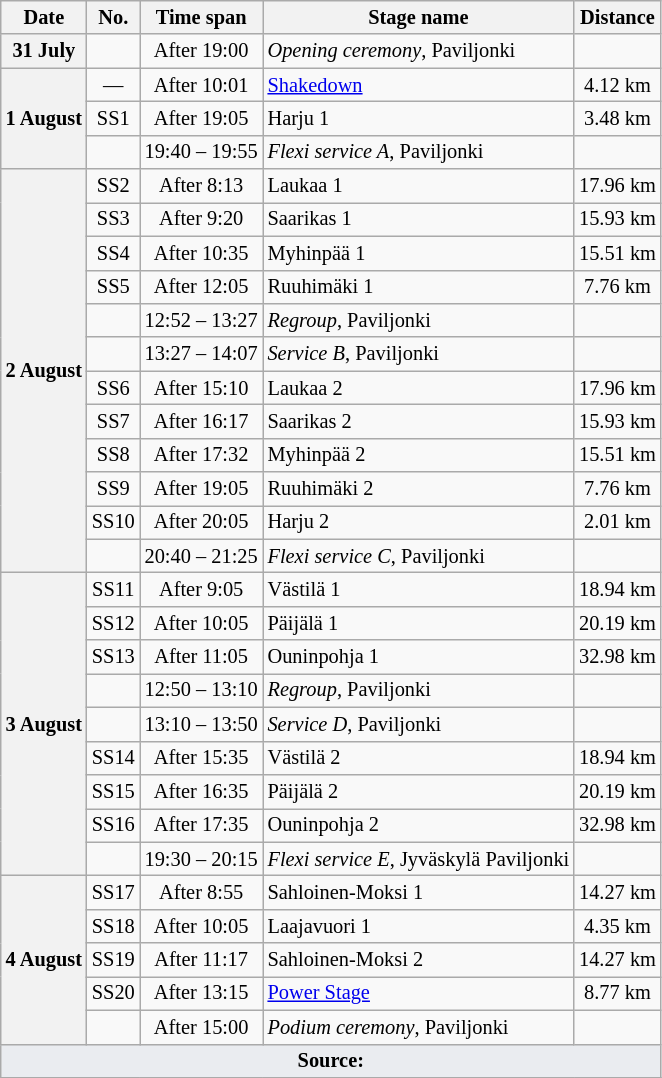<table class="wikitable" style="font-size: 85%;">
<tr>
<th>Date</th>
<th>No.</th>
<th>Time span</th>
<th>Stage name</th>
<th>Distance</th>
</tr>
<tr>
<th>31 July</th>
<td align="center"></td>
<td align="center">After 19:00</td>
<td><em>Opening ceremony</em>, Paviljonki</td>
<td></td>
</tr>
<tr>
<th rowspan="3">1 August</th>
<td align="center">—</td>
<td align="center">After 10:01</td>
<td><a href='#'>Shakedown</a></td>
<td align="center">4.12 km</td>
</tr>
<tr>
<td align="center">SS1</td>
<td align="center">After 19:05</td>
<td>Harju 1</td>
<td align="center">3.48 km</td>
</tr>
<tr>
<td align="center"></td>
<td align="center">19:40 – 19:55</td>
<td><em>Flexi service A</em>, Paviljonki</td>
<td></td>
</tr>
<tr>
<th rowspan="12">2 August</th>
<td align="center">SS2</td>
<td align="center">After 8:13</td>
<td>Laukaa 1</td>
<td align="center">17.96 km</td>
</tr>
<tr>
<td align="center">SS3</td>
<td align="center">After 9:20</td>
<td>Saarikas 1</td>
<td align="center">15.93 km</td>
</tr>
<tr>
<td align="center">SS4</td>
<td align="center">After 10:35</td>
<td>Myhinpää 1</td>
<td align="center">15.51 km</td>
</tr>
<tr>
<td align="center">SS5</td>
<td align="center">After 12:05</td>
<td>Ruuhimäki 1</td>
<td align="center">7.76 km</td>
</tr>
<tr>
<td align="center"></td>
<td align="center">12:52 – 13:27</td>
<td><em>Regroup</em>, Paviljonki</td>
<td></td>
</tr>
<tr>
<td align="center"></td>
<td align="center">13:27 – 14:07</td>
<td><em>Service B</em>, Paviljonki</td>
<td></td>
</tr>
<tr>
<td align="center">SS6</td>
<td align="center">After 15:10</td>
<td>Laukaa 2</td>
<td align="center">17.96 km</td>
</tr>
<tr>
<td align="center">SS7</td>
<td align="center">After 16:17</td>
<td>Saarikas 2</td>
<td align="center">15.93 km</td>
</tr>
<tr>
<td align="center">SS8</td>
<td align="center">After 17:32</td>
<td>Myhinpää 2</td>
<td align="center">15.51 km</td>
</tr>
<tr>
<td align="center">SS9</td>
<td align="center">After 19:05</td>
<td>Ruuhimäki 2</td>
<td align="center">7.76 km</td>
</tr>
<tr>
<td align="center">SS10</td>
<td align="center">After 20:05</td>
<td>Harju 2</td>
<td align="center">2.01 km</td>
</tr>
<tr>
<td align="center"></td>
<td align="center">20:40 – 21:25</td>
<td><em>Flexi service C</em>, Paviljonki</td>
<td></td>
</tr>
<tr>
<th rowspan="9">3 August</th>
<td align="center">SS11</td>
<td align="center">After 9:05</td>
<td>Västilä 1</td>
<td align="center">18.94 km</td>
</tr>
<tr>
<td align="center">SS12</td>
<td align="center">After 10:05</td>
<td>Päijälä 1</td>
<td align="center">20.19 km</td>
</tr>
<tr>
<td align="center">SS13</td>
<td align="center">After 11:05</td>
<td>Ouninpohja 1</td>
<td align="center">32.98 km</td>
</tr>
<tr>
<td align="center"></td>
<td align="center">12:50 – 13:10</td>
<td><em>Regroup</em>, Paviljonki</td>
<td></td>
</tr>
<tr>
<td align="center"></td>
<td align="center">13:10 – 13:50</td>
<td><em>Service D</em>, Paviljonki</td>
<td></td>
</tr>
<tr>
<td align="center">SS14</td>
<td align="center">After 15:35</td>
<td>Västilä 2</td>
<td align="center">18.94 km</td>
</tr>
<tr>
<td align="center">SS15</td>
<td align="center">After 16:35</td>
<td>Päijälä 2</td>
<td align="center">20.19 km</td>
</tr>
<tr>
<td align="center">SS16</td>
<td align="center">After 17:35</td>
<td>Ouninpohja 2</td>
<td align="center">32.98 km</td>
</tr>
<tr>
<td align="center"></td>
<td align="center">19:30 – 20:15</td>
<td><em>Flexi service E</em>, Jyväskylä Paviljonki</td>
<td></td>
</tr>
<tr>
<th rowspan="5">4 August</th>
<td align="center">SS17</td>
<td align="center">After 8:55</td>
<td>Sahloinen-Moksi 1</td>
<td align="center">14.27 km</td>
</tr>
<tr>
<td align="center">SS18</td>
<td align="center">After 10:05</td>
<td>Laajavuori 1</td>
<td align="center">4.35 km</td>
</tr>
<tr>
<td align="center">SS19</td>
<td align="center">After 11:17</td>
<td>Sahloinen-Moksi 2</td>
<td align="center">14.27 km</td>
</tr>
<tr>
<td align="center">SS20</td>
<td align="center">After 13:15</td>
<td><a href='#'>Power Stage</a></td>
<td align="center">8.77 km</td>
</tr>
<tr>
<td align="center"></td>
<td align="center">After 15:00</td>
<td><em>Podium ceremony</em>, Paviljonki</td>
<td></td>
</tr>
<tr>
<td colspan="5" style="background-color:#EAECF0;text-align:center"><strong>Source:</strong></td>
</tr>
<tr>
</tr>
</table>
